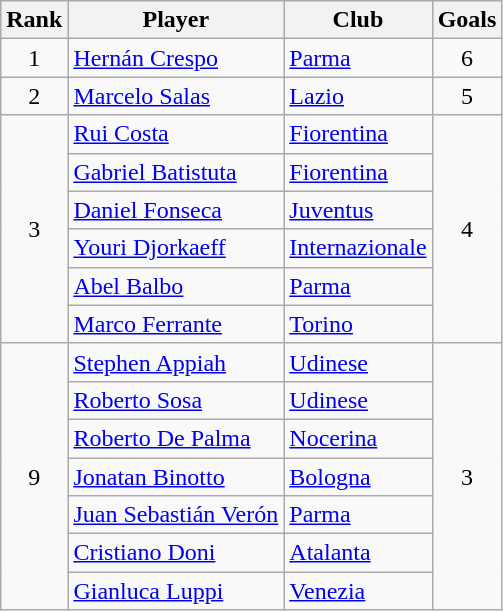<table class="wikitable sortable" style="text-align:center">
<tr>
<th>Rank</th>
<th>Player</th>
<th>Club</th>
<th>Goals</th>
</tr>
<tr>
<td>1</td>
<td align="left"><strong></strong> <a href='#'>Hernán Crespo</a></td>
<td align="left"><a href='#'>Parma</a></td>
<td>6</td>
</tr>
<tr>
<td>2</td>
<td align="left"><strong></strong> <a href='#'>Marcelo Salas</a></td>
<td align="left"><a href='#'>Lazio</a></td>
<td>5</td>
</tr>
<tr>
<td rowspan="6">3</td>
<td align="left"><strong></strong> <a href='#'>Rui Costa</a></td>
<td align="left"><a href='#'>Fiorentina</a></td>
<td rowspan="6">4</td>
</tr>
<tr>
<td align="left"><strong></strong> <a href='#'>Gabriel Batistuta</a></td>
<td align="left"><a href='#'>Fiorentina</a></td>
</tr>
<tr>
<td align="left"><strong></strong> <a href='#'>Daniel Fonseca</a></td>
<td align="left"><a href='#'>Juventus</a></td>
</tr>
<tr>
<td align="left"><strong></strong> <a href='#'>Youri Djorkaeff</a></td>
<td align="left"><a href='#'>Internazionale</a></td>
</tr>
<tr>
<td align="left"><strong></strong> <a href='#'>Abel Balbo</a></td>
<td align="left"><a href='#'>Parma</a></td>
</tr>
<tr>
<td align="left"><strong></strong> <a href='#'>Marco Ferrante</a></td>
<td align="left"><a href='#'>Torino</a></td>
</tr>
<tr>
<td rowspan="7">9</td>
<td align="left"><strong></strong> <a href='#'>Stephen Appiah</a></td>
<td align="left"><a href='#'>Udinese</a></td>
<td rowspan="7">3</td>
</tr>
<tr>
<td align="left"><strong></strong> <a href='#'>Roberto Sosa</a></td>
<td align="left"><a href='#'>Udinese</a></td>
</tr>
<tr>
<td align="left"><strong></strong> <a href='#'>Roberto De Palma</a></td>
<td align="left"><a href='#'>Nocerina</a></td>
</tr>
<tr>
<td align="left"><strong></strong> <a href='#'>Jonatan Binotto</a></td>
<td align="left"><a href='#'>Bologna</a></td>
</tr>
<tr>
<td align="left"><strong></strong> <a href='#'>Juan Sebastián Verón</a></td>
<td align="left"><a href='#'>Parma</a></td>
</tr>
<tr>
<td align="left"><strong></strong> <a href='#'>Cristiano Doni</a></td>
<td align="left"><a href='#'>Atalanta</a></td>
</tr>
<tr>
<td align="left"><strong></strong> <a href='#'>Gianluca Luppi</a></td>
<td align="left"><a href='#'>Venezia</a></td>
</tr>
</table>
